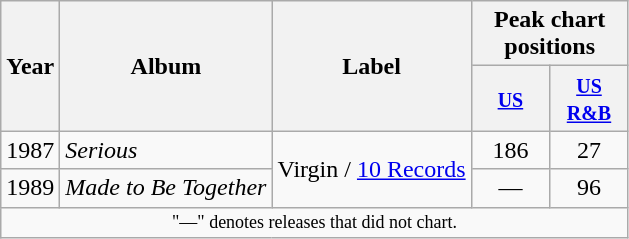<table class="wikitable">
<tr>
<th scope="col" rowspan="2">Year</th>
<th scope="col" rowspan="2">Album</th>
<th scope="col" rowspan="2">Label</th>
<th scope="col" colspan="2">Peak chart positions</th>
</tr>
<tr>
<th style="width:45px;"><small><a href='#'>US</a></small><br></th>
<th style="width:45px;"><small><a href='#'>US R&B</a></small><br></th>
</tr>
<tr>
<td>1987</td>
<td><em>Serious</em></td>
<td rowspan="2">Virgin / <a href='#'>10 Records</a></td>
<td align=center>186</td>
<td align=center>27</td>
</tr>
<tr>
<td>1989</td>
<td><em>Made to Be Together</em></td>
<td align=center>—</td>
<td align=center>96</td>
</tr>
<tr>
<td colspan="5" style="text-align:center; font-size:9pt;">"—" denotes releases that did not chart.</td>
</tr>
</table>
